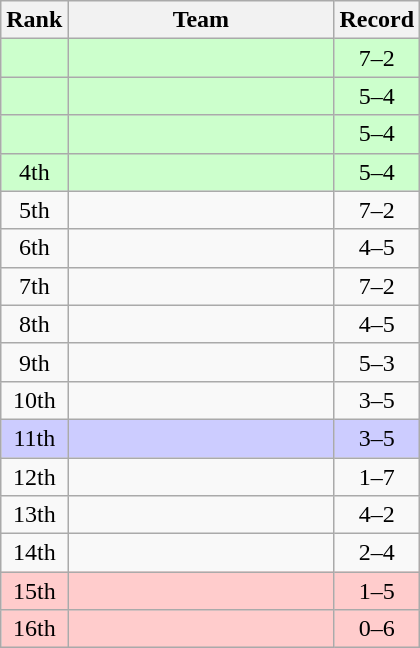<table class=wikitable style="text-align:center;">
<tr>
<th>Rank</th>
<th width=170>Team</th>
<th>Record</th>
</tr>
<tr bgcolor=#ccffcc>
<td></td>
<td align=left></td>
<td>7–2</td>
</tr>
<tr bgcolor=#ccffcc>
<td></td>
<td align=left></td>
<td>5–4</td>
</tr>
<tr bgcolor=#ccffcc>
<td></td>
<td align=left></td>
<td>5–4</td>
</tr>
<tr bgcolor=#ccffcc>
<td>4th</td>
<td align=left></td>
<td>5–4</td>
</tr>
<tr>
<td>5th</td>
<td align=left></td>
<td>7–2</td>
</tr>
<tr>
<td>6th</td>
<td align=left></td>
<td>4–5</td>
</tr>
<tr>
<td>7th</td>
<td align=left></td>
<td>7–2</td>
</tr>
<tr>
<td>8th</td>
<td align=left></td>
<td>4–5</td>
</tr>
<tr>
<td>9th</td>
<td align=left></td>
<td>5–3</td>
</tr>
<tr>
<td>10th</td>
<td align=left></td>
<td>3–5</td>
</tr>
<tr bgcolor=#ccccff>
<td>11th</td>
<td align=left></td>
<td>3–5</td>
</tr>
<tr>
<td>12th</td>
<td align=left></td>
<td>1–7</td>
</tr>
<tr>
<td>13th</td>
<td align=left></td>
<td>4–2</td>
</tr>
<tr>
<td>14th</td>
<td align=left></td>
<td>2–4</td>
</tr>
<tr bgcolor=#ffcccc>
<td>15th</td>
<td align=left></td>
<td>1–5</td>
</tr>
<tr bgcolor=#ffcccc>
<td>16th</td>
<td align=left></td>
<td>0–6</td>
</tr>
</table>
